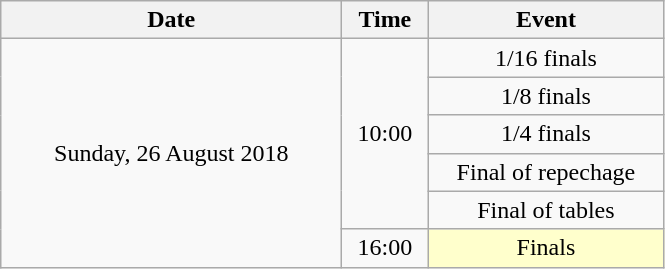<table class = "wikitable" style="text-align:center;">
<tr>
<th width=220>Date</th>
<th width=50>Time</th>
<th width=150>Event</th>
</tr>
<tr>
<td rowspan=6>Sunday, 26 August 2018</td>
<td rowspan=5>10:00</td>
<td>1/16 finals</td>
</tr>
<tr>
<td>1/8 finals</td>
</tr>
<tr>
<td>1/4 finals</td>
</tr>
<tr>
<td>Final of repechage</td>
</tr>
<tr>
<td>Final of tables</td>
</tr>
<tr>
<td>16:00</td>
<td bgcolor=ffffcc>Finals</td>
</tr>
</table>
